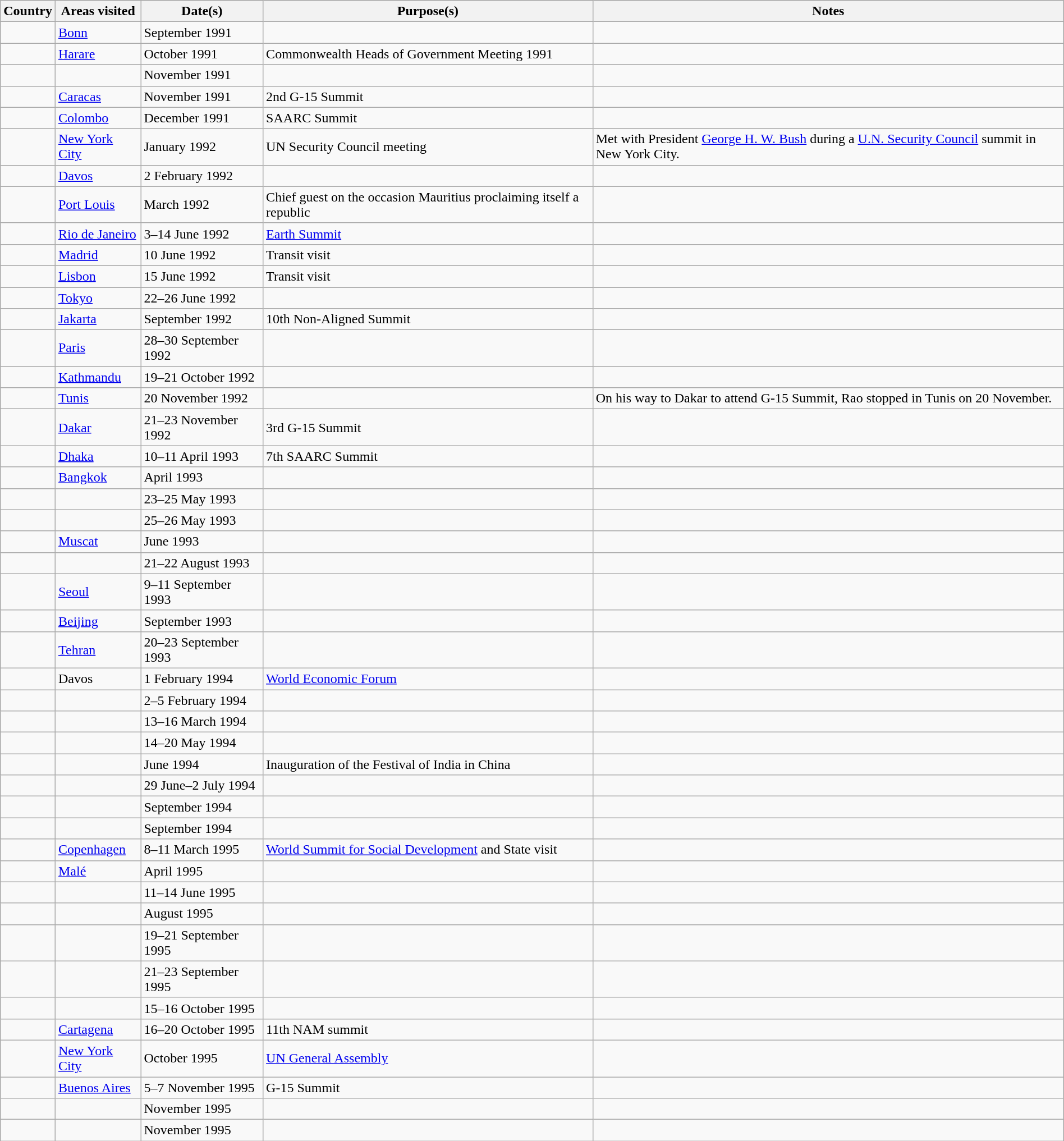<table style="width: 100%;margin: 1em auto 1em auto" class="wikitable collapsible sortable">
<tr>
<th>Country</th>
<th>Areas visited</th>
<th>Date(s)</th>
<th>Purpose(s)</th>
<th>Notes</th>
</tr>
<tr>
<td></td>
<td><a href='#'>Bonn</a></td>
<td>September 1991</td>
<td></td>
<td></td>
</tr>
<tr>
<td></td>
<td><a href='#'>Harare</a></td>
<td>October 1991</td>
<td>Commonwealth Heads of Government Meeting 1991</td>
<td></td>
</tr>
<tr>
<td></td>
<td></td>
<td>November 1991</td>
<td></td>
<td></td>
</tr>
<tr>
<td></td>
<td><a href='#'>Caracas</a></td>
<td>November 1991</td>
<td>2nd G-15 Summit</td>
<td></td>
</tr>
<tr>
<td></td>
<td><a href='#'>Colombo</a></td>
<td>December 1991</td>
<td>SAARC Summit</td>
<td></td>
</tr>
<tr>
<td></td>
<td><a href='#'>New York City</a></td>
<td>January 1992</td>
<td>UN Security Council meeting</td>
<td>Met with President <a href='#'>George H. W. Bush</a> during a <a href='#'>U.N. Security Council</a> summit in New York City.</td>
</tr>
<tr>
<td></td>
<td><a href='#'>Davos</a></td>
<td>2 February 1992</td>
<td></td>
<td></td>
</tr>
<tr>
<td></td>
<td><a href='#'>Port Louis</a></td>
<td>March 1992</td>
<td>Chief guest on the occasion Mauritius proclaiming itself a republic</td>
<td></td>
</tr>
<tr>
<td></td>
<td><a href='#'>Rio de Janeiro</a></td>
<td>3–14 June 1992</td>
<td><a href='#'>Earth Summit</a></td>
<td></td>
</tr>
<tr>
<td></td>
<td><a href='#'>Madrid</a></td>
<td>10 June 1992</td>
<td>Transit visit</td>
<td></td>
</tr>
<tr>
<td></td>
<td><a href='#'>Lisbon</a></td>
<td>15 June 1992</td>
<td>Transit visit</td>
<td></td>
</tr>
<tr>
<td></td>
<td><a href='#'>Tokyo</a></td>
<td>22–26 June 1992</td>
<td></td>
<td></td>
</tr>
<tr>
<td></td>
<td><a href='#'>Jakarta</a></td>
<td>September 1992</td>
<td>10th Non-Aligned Summit</td>
<td></td>
</tr>
<tr>
<td></td>
<td><a href='#'>Paris</a></td>
<td>28–30 September 1992</td>
<td></td>
<td></td>
</tr>
<tr>
<td></td>
<td><a href='#'>Kathmandu</a></td>
<td>19–21 October 1992</td>
<td></td>
<td></td>
</tr>
<tr>
<td></td>
<td><a href='#'>Tunis</a></td>
<td>20 November 1992</td>
<td></td>
<td>On his way to Dakar to attend G-15 Summit, Rao stopped in Tunis on 20 November.</td>
</tr>
<tr>
<td></td>
<td><a href='#'>Dakar</a></td>
<td>21–23 November 1992</td>
<td>3rd G-15 Summit</td>
<td></td>
</tr>
<tr>
<td></td>
<td><a href='#'>Dhaka</a></td>
<td>10–11 April 1993</td>
<td>7th SAARC Summit</td>
<td></td>
</tr>
<tr>
<td></td>
<td><a href='#'>Bangkok</a></td>
<td>April 1993</td>
<td></td>
<td></td>
</tr>
<tr>
<td></td>
<td></td>
<td>23–25 May 1993</td>
<td></td>
<td></td>
</tr>
<tr>
<td></td>
<td></td>
<td>25–26 May 1993</td>
<td></td>
<td></td>
</tr>
<tr>
<td></td>
<td><a href='#'>Muscat</a></td>
<td>June 1993</td>
<td></td>
<td></td>
</tr>
<tr>
<td></td>
<td></td>
<td>21–22 August 1993</td>
<td></td>
<td></td>
</tr>
<tr>
<td></td>
<td><a href='#'>Seoul</a></td>
<td>9–11 September 1993</td>
<td></td>
<td></td>
</tr>
<tr>
<td></td>
<td><a href='#'>Beijing</a></td>
<td>September 1993</td>
<td></td>
<td></td>
</tr>
<tr>
<td></td>
<td><a href='#'>Tehran</a></td>
<td>20–23 September 1993</td>
<td></td>
<td></td>
</tr>
<tr>
<td></td>
<td>Davos</td>
<td>1 February 1994</td>
<td><a href='#'>World Economic Forum</a></td>
<td></td>
</tr>
<tr>
<td></td>
<td></td>
<td>2–5 February 1994</td>
<td></td>
<td></td>
</tr>
<tr>
<td></td>
<td></td>
<td>13–16 March 1994</td>
<td></td>
<td></td>
</tr>
<tr>
<td></td>
<td></td>
<td>14–20 May 1994</td>
<td></td>
<td></td>
</tr>
<tr>
<td></td>
<td></td>
<td>June 1994</td>
<td>Inauguration of the Festival of India in China</td>
<td></td>
</tr>
<tr>
<td></td>
<td></td>
<td>29 June–2 July 1994</td>
<td></td>
<td></td>
</tr>
<tr>
<td></td>
<td></td>
<td>September 1994</td>
<td></td>
<td></td>
</tr>
<tr>
<td></td>
<td></td>
<td>September 1994</td>
<td></td>
<td></td>
</tr>
<tr>
<td></td>
<td><a href='#'>Copenhagen</a></td>
<td>8–11 March 1995</td>
<td><a href='#'>World Summit for Social Development</a> and State visit</td>
<td></td>
</tr>
<tr>
<td></td>
<td><a href='#'>Malé</a></td>
<td>April 1995</td>
<td></td>
<td></td>
</tr>
<tr>
<td></td>
<td></td>
<td>11–14 June 1995</td>
<td></td>
<td></td>
</tr>
<tr>
<td></td>
<td></td>
<td>August 1995</td>
<td></td>
<td></td>
</tr>
<tr>
<td></td>
<td></td>
<td>19–21 September 1995</td>
<td></td>
<td></td>
</tr>
<tr>
<td></td>
<td></td>
<td>21–23 September 1995</td>
<td></td>
<td></td>
</tr>
<tr>
<td></td>
<td></td>
<td>15–16 October 1995</td>
<td></td>
<td></td>
</tr>
<tr>
<td></td>
<td><a href='#'>Cartagena</a></td>
<td>16–20 October 1995</td>
<td>11th NAM summit</td>
<td></td>
</tr>
<tr>
<td></td>
<td><a href='#'>New York City</a></td>
<td>October 1995</td>
<td><a href='#'>UN General Assembly</a></td>
<td></td>
</tr>
<tr>
<td></td>
<td><a href='#'>Buenos Aires</a></td>
<td>5–7 November 1995</td>
<td>G-15 Summit</td>
<td></td>
</tr>
<tr>
<td></td>
<td></td>
<td>November 1995</td>
<td></td>
<td></td>
</tr>
<tr>
<td></td>
<td></td>
<td>November 1995</td>
<td></td>
<td></td>
</tr>
</table>
